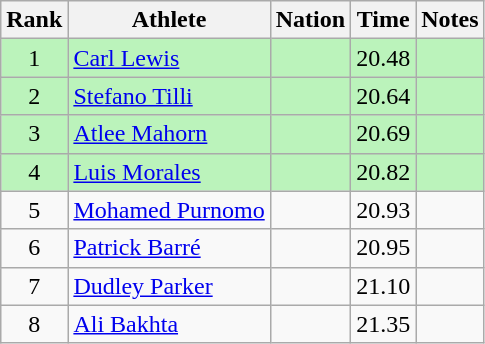<table class="wikitable sortable" style="text-align:center">
<tr>
<th>Rank</th>
<th>Athlete</th>
<th>Nation</th>
<th>Time</th>
<th>Notes</th>
</tr>
<tr style="background:#bbf3bb;">
<td>1</td>
<td align=left><a href='#'>Carl Lewis</a></td>
<td align=left></td>
<td>20.48</td>
<td></td>
</tr>
<tr style="background:#bbf3bb;">
<td>2</td>
<td align=left><a href='#'>Stefano Tilli</a></td>
<td align=left></td>
<td>20.64</td>
<td></td>
</tr>
<tr style="background:#bbf3bb;">
<td>3</td>
<td align=left><a href='#'>Atlee Mahorn</a></td>
<td align=left></td>
<td>20.69</td>
<td></td>
</tr>
<tr style="background:#bbf3bb;">
<td>4</td>
<td align=left><a href='#'>Luis Morales</a></td>
<td align=left></td>
<td>20.82</td>
<td></td>
</tr>
<tr>
<td>5</td>
<td align=left><a href='#'>Mohamed Purnomo</a></td>
<td align=left></td>
<td>20.93</td>
<td></td>
</tr>
<tr>
<td>6</td>
<td align=left><a href='#'>Patrick Barré</a></td>
<td align=left></td>
<td>20.95</td>
<td></td>
</tr>
<tr>
<td>7</td>
<td align=left><a href='#'>Dudley Parker</a></td>
<td align=left></td>
<td>21.10</td>
<td></td>
</tr>
<tr>
<td>8</td>
<td align=left><a href='#'>Ali Bakhta</a></td>
<td align=left></td>
<td>21.35</td>
<td></td>
</tr>
</table>
